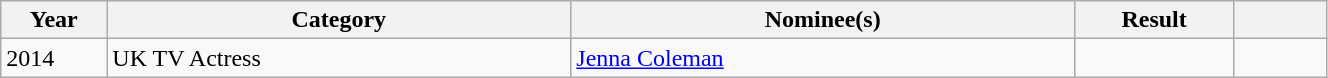<table class="wikitable" style="width:70%">
<tr>
<th style="width:8%">Year</th>
<th style="width:35%">Category</th>
<th style="width:38%">Nominee(s)</th>
<th style="width:12%">Result</th>
<th style="width:7%"></th>
</tr>
<tr>
<td>2014</td>
<td>UK TV Actress</td>
<td><a href='#'>Jenna Coleman</a></td>
<td></td>
<td></td>
</tr>
</table>
